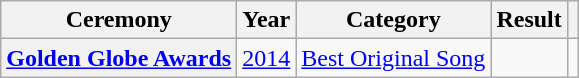<table class="wikitable plainrowheaders">
<tr>
<th scope="col">Ceremony</th>
<th scope="col">Year</th>
<th scope="col">Category</th>
<th scope="col">Result</th>
<th scope="col" class="unsortable"></th>
</tr>
<tr>
<th scope="row"><a href='#'>Golden Globe Awards</a></th>
<td><a href='#'>2014</a></td>
<td><a href='#'>Best Original Song</a></td>
<td></td>
<td style="text-align:center;"></td>
</tr>
</table>
